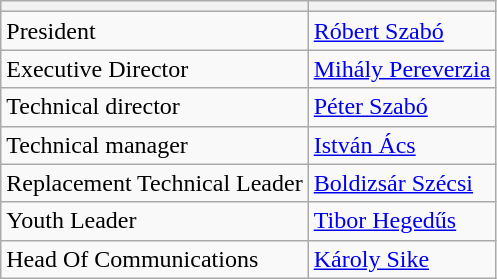<table class="wikitable plainrowheaders sortable" style="text-align:left">
<tr>
<th></th>
<th></th>
</tr>
<tr>
<td>President</td>
<td> <a href='#'>Róbert Szabó</a></td>
</tr>
<tr>
<td>Executive Director</td>
<td> <a href='#'>Mihály Pereverzia</a></td>
</tr>
<tr>
<td>Technical director</td>
<td><a href='#'>Péter Szabó</a></td>
</tr>
<tr>
<td>Technical manager</td>
<td> <a href='#'>István Ács</a></td>
</tr>
<tr>
<td>Replacement Technical Leader</td>
<td> <a href='#'>Boldizsár Szécsi</a></td>
</tr>
<tr>
<td>Youth Leader</td>
<td> <a href='#'>Tibor Hegedűs</a></td>
</tr>
<tr>
<td>Head Of Communications</td>
<td> <a href='#'>Károly Sike</a></td>
</tr>
</table>
